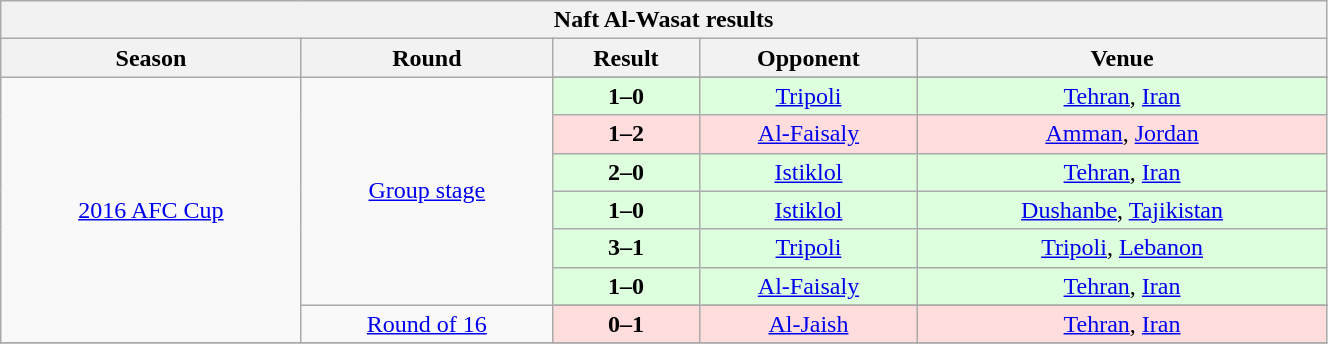<table width=70% class="wikitable" style="text-align:center">
<tr>
<th colspan=5>Naft Al-Wasat results</th>
</tr>
<tr>
<th>Season</th>
<th>Round</th>
<th>Result</th>
<th>Opponent</th>
<th>Venue</th>
</tr>
<tr align=center>
<td rowspan="9" align=center><a href='#'>2016 AFC Cup</a></td>
<td rowspan="7"><a href='#'>Group stage</a></td>
</tr>
<tr bgcolor=#ddffdd>
<td><strong>1–0</strong></td>
<td> <a href='#'>Tripoli</a></td>
<td><a href='#'>Tehran</a>, <a href='#'>Iran</a></td>
</tr>
<tr bgcolor=#ffdddd>
<td><strong>1–2</strong></td>
<td> <a href='#'>Al-Faisaly</a></td>
<td><a href='#'>Amman</a>, <a href='#'>Jordan</a></td>
</tr>
<tr bgcolor=#ddffdd>
<td><strong>2–0</strong></td>
<td> <a href='#'>Istiklol</a></td>
<td><a href='#'>Tehran</a>, <a href='#'>Iran</a></td>
</tr>
<tr bgcolor=#ddffdd>
<td><strong>1–0</strong></td>
<td> <a href='#'>Istiklol</a></td>
<td><a href='#'>Dushanbe</a>, <a href='#'>Tajikistan</a></td>
</tr>
<tr bgcolor=#ddffdd>
<td><strong>3–1</strong></td>
<td> <a href='#'>Tripoli</a></td>
<td><a href='#'>Tripoli</a>, <a href='#'>Lebanon</a></td>
</tr>
<tr bgcolor=#ddffdd>
<td><strong>1–0</strong></td>
<td> <a href='#'>Al-Faisaly</a></td>
<td><a href='#'>Tehran</a>, <a href='#'>Iran</a></td>
</tr>
<tr align=center>
<td rowspan="2"><a href='#'>Round of 16</a></td>
</tr>
<tr bgcolor=#ffdddd>
<td><strong>0–1</strong></td>
<td> <a href='#'>Al-Jaish</a></td>
<td><a href='#'>Tehran</a>, <a href='#'>Iran</a></td>
</tr>
<tr>
</tr>
</table>
